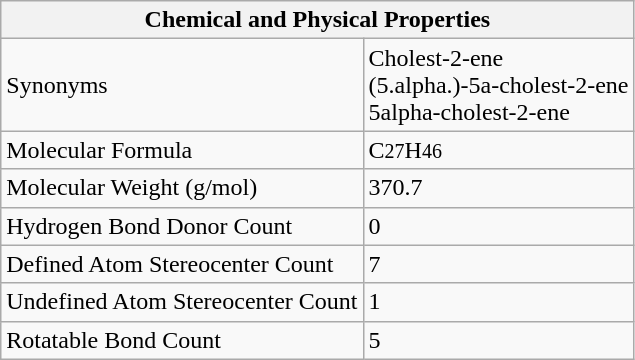<table class="wikitable">
<tr>
<th colspan="2">Chemical and Physical Properties</th>
</tr>
<tr>
<td>Synonyms</td>
<td>Cholest-2-ene<br>(5.alpha.)-5a-cholest-2-ene<br>5alpha-cholest-2-ene</td>
</tr>
<tr>
<td>Molecular Formula</td>
<td>C<small>27</small>H<small>46</small></td>
</tr>
<tr>
<td>Molecular Weight (g/mol)</td>
<td>370.7</td>
</tr>
<tr>
<td>Hydrogen Bond Donor Count</td>
<td>0</td>
</tr>
<tr>
<td>Defined Atom Stereocenter Count</td>
<td>7</td>
</tr>
<tr>
<td>Undefined Atom Stereocenter Count</td>
<td>1</td>
</tr>
<tr>
<td>Rotatable Bond Count</td>
<td>5</td>
</tr>
</table>
